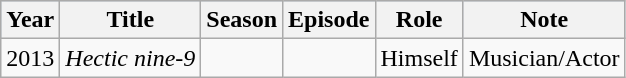<table class="wikitable">
<tr style="background:#b0c4de; text-align:center;">
<th>Year</th>
<th>Title</th>
<th>Season</th>
<th>Episode</th>
<th>Role</th>
<th>Note</th>
</tr>
<tr>
<td>2013</td>
<td><em>Hectic nine-9</em></td>
<td></td>
<td></td>
<td>Himself</td>
<td>Musician/Actor</td>
</tr>
</table>
